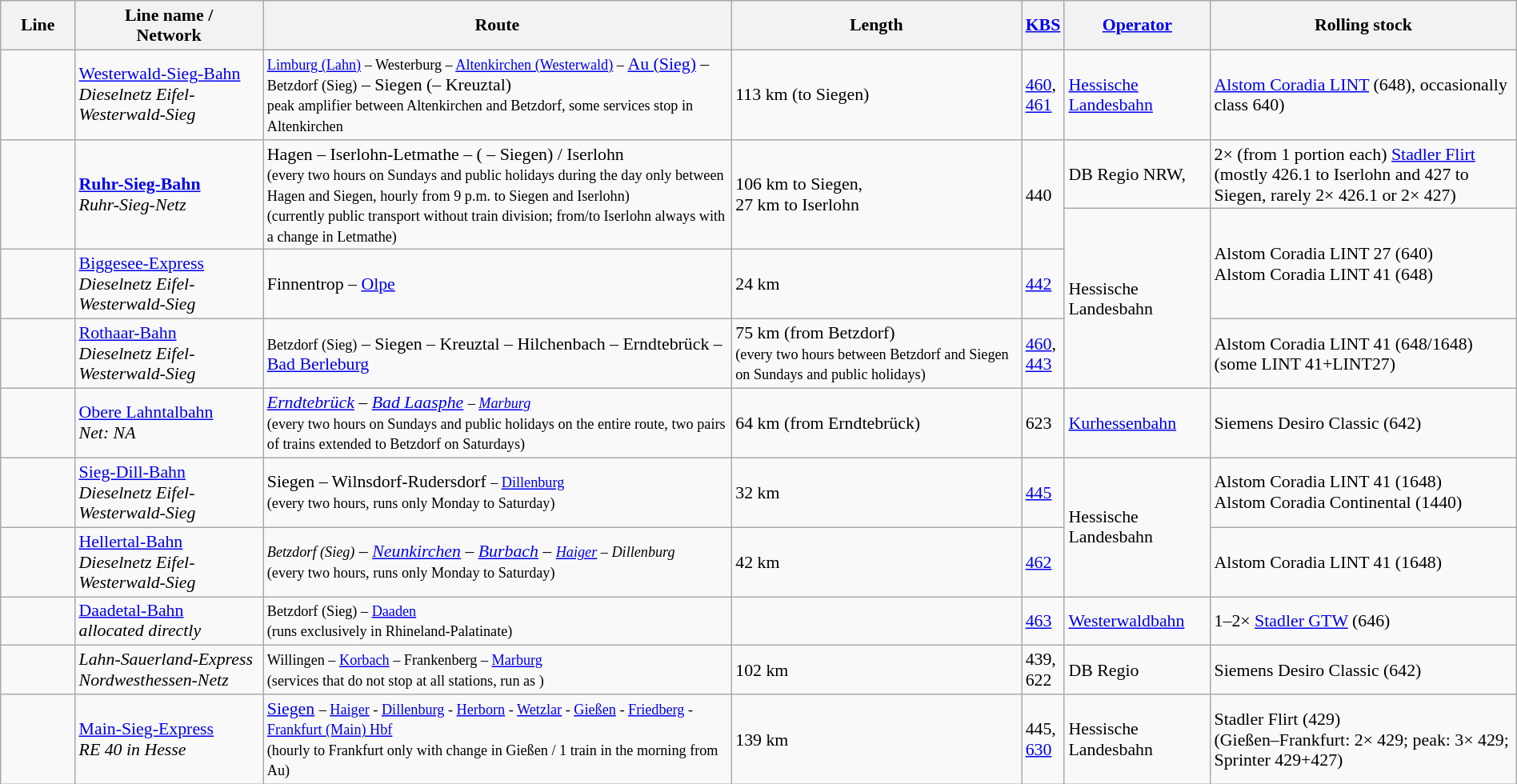<table class="wikitable" style="font-size:91%; width:100%;">
<tr class="hintergrundfarbe5">
<th width="55">Line</th>
<th width="150">Line name /<br>Network</th>
<th>Route</th>
<th>Length</th>
<th width="20"><a href='#'>KBS</a></th>
<th><a href='#'>Operator</a></th>
<th>Rolling stock</th>
</tr>
<tr>
<td style="font-size:111%;"></td>
<td><a href='#'>Westerwald-Sieg-Bahn</a><br><em>Dieselnetz Eifel-Westerwald-Sieg</em></td>
<td><small><a href='#'>Limburg (Lahn)</a> – Westerburg – <a href='#'>Altenkirchen (Westerwald)</a> – </small><a href='#'>Au (Sieg)</a> – <small>Betzdorf (Sieg)</small> – Siegen (– Kreuztal)<br><small>peak amplifier between Altenkirchen and Betzdorf, some services stop in Altenkirchen</small></td>
<td>113 km (to Siegen)</td>
<td><a href='#'>460</a>, <a href='#'>461</a></td>
<td><a href='#'>Hessische Landesbahn</a></td>
<td><a href='#'>Alstom Coradia LINT</a> (648), occasionally class 640)</td>
</tr>
<tr>
<td rowspan="2" style="font-size:111%;"></td>
<td rowspan="2"><strong><a href='#'>Ruhr-Sieg-Bahn</a></strong><br><em>Ruhr-Sieg-Netz</em></td>
<td rowspan="2">Hagen – Iserlohn-Letmathe – ( – Siegen) / Iserlohn<br><small>(every two hours on Sundays and public holidays during the day only between Hagen and Siegen, hourly from 9 p.m. to Siegen and Iserlohn)</small><br><small>(currently public transport without train division; from/to Iserlohn always with a change in Letmathe)</small></td>
<td rowspan="2">106 km to Siegen,<br>27 km to Iserlohn</td>
<td rowspan="2">440</td>
<td>DB Regio NRW,</td>
<td>2× (from 1 portion each) <a href='#'>Stadler Flirt</a><br>(mostly 426.1 to Iserlohn and 427 to Siegen, rarely 2× 426.1 or 2× 427)</td>
</tr>
<tr>
<td rowspan="3">Hessische Landesbahn</td>
<td rowspan="2">Alstom Coradia LINT 27 (640)<br>Alstom Coradia LINT 41 (648)</td>
</tr>
<tr>
<td style="font-size:111%;"></td>
<td><a href='#'>Biggesee-Express</a><br><em>Dieselnetz Eifel-Westerwald-Sieg</em></td>
<td>Finnentrop – <a href='#'>Olpe</a></td>
<td>24 km</td>
<td><a href='#'>442</a></td>
</tr>
<tr>
<td style="font-size:111%;"></td>
<td><a href='#'>Rothaar-Bahn</a><br><em>Dieselnetz Eifel-Westerwald-Sieg</em></td>
<td><small>Betzdorf (Sieg)</small> – Siegen – Kreuztal – Hilchenbach – Erndtebrück – <a href='#'>Bad Berleburg</a></td>
<td>75 km (from Betzdorf)<br><small>(every two hours between Betzdorf and Siegen on Sundays and public holidays)</small></td>
<td><a href='#'>460</a>, <a href='#'>443</a></td>
<td>Alstom Coradia LINT 41 (648/1648)<br>(some LINT 41+LINT27)</td>
</tr>
<tr>
<td style="font-size:111%;"></td>
<td><a href='#'>Obere Lahntalbahn</a><br> <em>Net: NA</em></td>
<td><em><a href='#'>Erndtebrück</a> – <a href='#'>Bad Laasphe</a></em> <small>– <em><a href='#'>Marburg</a></em><br>(every two hours on Sundays and public holidays on the entire route, two pairs of trains extended to Betzdorf on Saturdays)</small></td>
<td>64 km (from Erndtebrück)</td>
<td>623</td>
<td><a href='#'>Kurhessenbahn</a></td>
<td>Siemens Desiro Classic (642)</td>
</tr>
<tr>
<td style="font-size:111%;"></td>
<td><a href='#'>Sieg-Dill-Bahn</a><br><em>Dieselnetz Eifel-Westerwald-Sieg</em></td>
<td>Siegen – Wilnsdorf-Rudersdorf <small>– <a href='#'>Dillenburg</a></small><br><small>(every two hours, runs only Monday to Saturday)</small></td>
<td>32 km</td>
<td><a href='#'>445</a></td>
<td rowspan="2">Hessische Landesbahn</td>
<td>Alstom Coradia LINT 41 (1648)<br>Alstom Coradia Continental (1440)</td>
</tr>
<tr>
<td style="font-size:111%;"></td>
<td><a href='#'>Hellertal-Bahn</a><br><em>Dieselnetz Eifel-Westerwald-Sieg</em></td>
<td><em><small>Betzdorf (Sieg)</small> – <a href='#'>Neunkirchen</a> – <a href='#'>Burbach</a> – <small> <a href='#'>Haiger</a> – Dillenburg</small></em><br><small>(every two hours, runs only Monday to Saturday)</small></td>
<td>42 km</td>
<td><a href='#'>462</a></td>
<td>Alstom Coradia LINT 41 (1648)</td>
</tr>
<tr>
<td style="font-size:111%;"></td>
<td><a href='#'>Daadetal-Bahn</a><br> <em>allocated directly</em></td>
<td><small>Betzdorf (Sieg) – <a href='#'>Daaden</a></small><br><small>(runs exclusively in Rhineland-Palatinate)</small></td>
<td></td>
<td><a href='#'>463</a></td>
<td><a href='#'>Westerwaldbahn</a></td>
<td>1–2× <a href='#'>Stadler GTW</a> (646)</td>
</tr>
<tr>
<td style="font-size: 111%;"><br></td>
<td><em>Lahn-Sauerland-Express</em><br><em>Nordwesthessen-Netz</em></td>
<td>  <small>Willingen – <a href='#'>Korbach</a> – Frankenberg – <a href='#'>Marburg</a></small><br><small>(services that do not stop at all stations, run as )</small></td>
<td>102 km</td>
<td>439,<br>622</td>
<td>DB Regio</td>
<td>Siemens Desiro Classic (642)</td>
</tr>
<tr>
<td style="font-size:111%;"></td>
<td><a href='#'>Main-Sieg-Express</a><br> <em>RE 40 in Hesse</em></td>
<td><a href='#'>Siegen</a> <small>– <a href='#'>Haiger</a> - <a href='#'>Dillenburg</a> - <a href='#'>Herborn</a> - <a href='#'>Wetzlar</a> - <a href='#'>Gießen</a> - <a href='#'>Friedberg</a> - <a href='#'>Frankfurt (Main) Hbf</a></small><br><small>(hourly to Frankfurt only with change in Gießen / 1 train in the morning from Au)</small></td>
<td>139 km</td>
<td>445, <a href='#'>630</a></td>
<td>Hessische Landesbahn</td>
<td>Stadler Flirt (429)<br>(Gießen–Frankfurt: 2× 429; peak: 3× 429; Sprinter 429+427)</td>
</tr>
</table>
